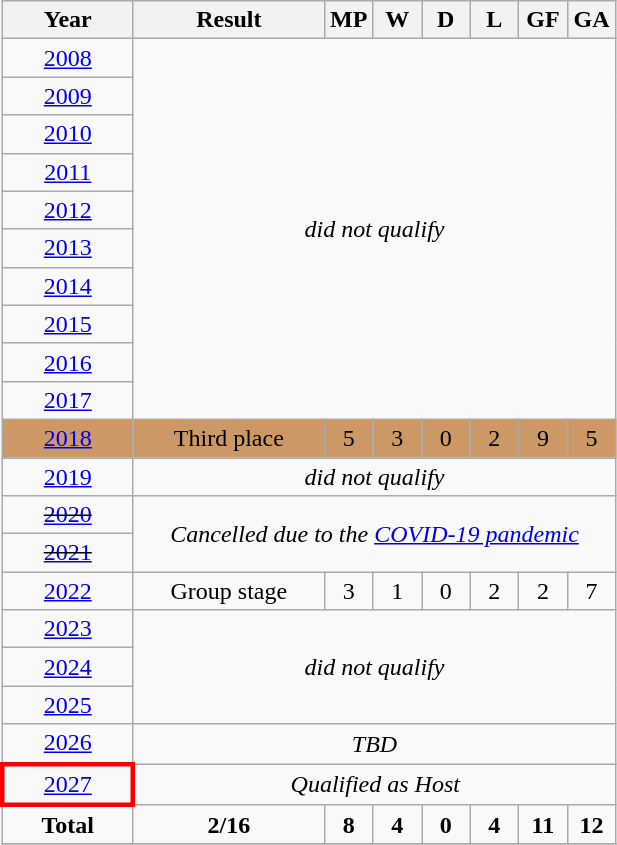<table class="wikitable" style="text-align: center;">
<tr>
<th width=80>Year</th>
<th width=120>Result</th>
<th width=25>MP</th>
<th width=25>W</th>
<th width=25>D</th>
<th width=25>L</th>
<th width=25>GF</th>
<th width=25>GA</th>
</tr>
<tr>
<td> <a href='#'>2008</a></td>
<td colspan=8 rowspan=10><em>did not qualify</em></td>
</tr>
<tr>
<td> <a href='#'>2009</a></td>
</tr>
<tr>
<td> <a href='#'>2010</a></td>
</tr>
<tr>
<td> <a href='#'>2011</a></td>
</tr>
<tr>
<td> <a href='#'>2012</a></td>
</tr>
<tr>
<td> <a href='#'>2013</a></td>
</tr>
<tr>
<td> <a href='#'>2014</a></td>
</tr>
<tr>
<td> <a href='#'>2015</a></td>
</tr>
<tr>
<td> <a href='#'>2016</a></td>
</tr>
<tr>
<td> <a href='#'>2017</a></td>
</tr>
<tr style="background:#c96;">
<td> <a href='#'>2018</a></td>
<td>Third place</td>
<td>5</td>
<td>3</td>
<td>0</td>
<td>2</td>
<td>9</td>
<td>5</td>
</tr>
<tr>
<td> <a href='#'>2019</a></td>
<td colspan=8 rowspan=1><em>did not qualify</em></td>
</tr>
<tr>
<td> <s><a href='#'>2020</a></s></td>
<td colspan=8 rowspan=2><em>Cancelled due to the <a href='#'>COVID-19 pandemic</a></em></td>
</tr>
<tr>
<td> <s><a href='#'>2021</a></s></td>
</tr>
<tr>
<td> <a href='#'>2022</a></td>
<td>Group stage</td>
<td>3</td>
<td>1</td>
<td>0</td>
<td>2</td>
<td>2</td>
<td>7</td>
</tr>
<tr>
<td> <a href='#'>2023</a></td>
<td colspan=8 rowspan=3><em>did not qualify</em></td>
</tr>
<tr>
<td> <a href='#'>2024</a></td>
</tr>
<tr>
<td> <a href='#'>2025</a></td>
</tr>
<tr>
<td> <a href='#'>2026</a></td>
<td colspan=8><em>TBD</em></td>
</tr>
<tr>
<td style="border: 3px solid red"> <a href='#'>2027</a></td>
<td colspan=8><em>Qualified as Host</em></td>
</tr>
<tr>
<td><strong>Total</strong></td>
<td><strong>2/16</strong></td>
<td><strong>8</strong></td>
<td><strong>4</strong></td>
<td><strong>0</strong></td>
<td><strong>4</strong></td>
<td><strong>11</strong></td>
<td><strong>12</strong></td>
</tr>
<tr>
</tr>
</table>
